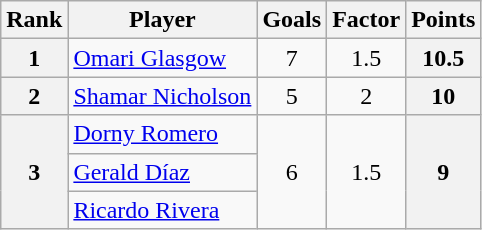<table class="wikitable" style="text-align:center">
<tr>
<th>Rank</th>
<th>Player</th>
<th>Goals</th>
<th>Factor</th>
<th>Points</th>
</tr>
<tr>
<th>1</th>
<td align="left"> <a href='#'>Omari Glasgow</a></td>
<td>7</td>
<td>1.5</td>
<th>10.5</th>
</tr>
<tr>
<th>2</th>
<td align="left"> <a href='#'>Shamar Nicholson</a></td>
<td>5</td>
<td>2</td>
<th>10</th>
</tr>
<tr>
<th rowspan="3">3</th>
<td align="left"> <a href='#'>Dorny Romero</a></td>
<td rowspan="3">6</td>
<td rowspan="3">1.5</td>
<th rowspan="3">9</th>
</tr>
<tr>
<td align="left"> <a href='#'>Gerald Díaz</a></td>
</tr>
<tr>
<td align="left"> <a href='#'>Ricardo Rivera</a></td>
</tr>
</table>
